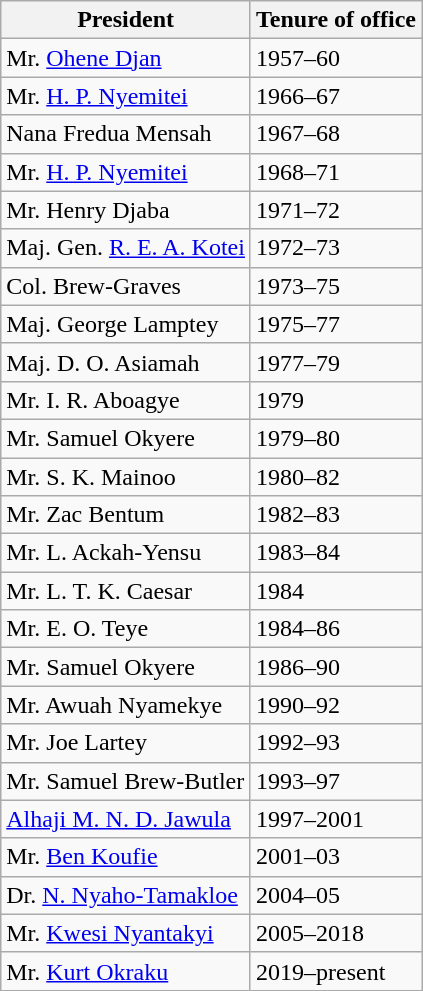<table class="wikitable collapsible sortable">
<tr>
<th>President</th>
<th>Tenure of office</th>
</tr>
<tr>
<td>Mr. <a href='#'>Ohene Djan</a></td>
<td>1957–60</td>
</tr>
<tr>
<td>Mr. <a href='#'>H. P. Nyemitei</a></td>
<td>1966–67</td>
</tr>
<tr>
<td>Nana Fredua Mensah</td>
<td>1967–68</td>
</tr>
<tr>
<td>Mr. <a href='#'>H. P. Nyemitei</a></td>
<td>1968–71</td>
</tr>
<tr>
<td>Mr. Henry Djaba</td>
<td>1971–72</td>
</tr>
<tr>
<td>Maj. Gen. <a href='#'>R. E. A. Kotei</a></td>
<td>1972–73</td>
</tr>
<tr>
<td>Col. Brew-Graves</td>
<td>1973–75</td>
</tr>
<tr>
<td>Maj. George Lamptey</td>
<td>1975–77</td>
</tr>
<tr>
<td>Maj. D. O. Asiamah</td>
<td>1977–79</td>
</tr>
<tr>
<td>Mr. I. R. Aboagye</td>
<td>1979</td>
</tr>
<tr>
<td>Mr. Samuel Okyere</td>
<td>1979–80</td>
</tr>
<tr>
<td>Mr. S. K. Mainoo</td>
<td>1980–82</td>
</tr>
<tr>
<td>Mr. Zac Bentum</td>
<td>1982–83</td>
</tr>
<tr>
<td>Mr. L. Ackah-Yensu</td>
<td>1983–84</td>
</tr>
<tr>
<td>Mr. L. T. K. Caesar</td>
<td>1984</td>
</tr>
<tr>
<td>Mr. E. O. Teye</td>
<td>1984–86</td>
</tr>
<tr>
<td>Mr. Samuel Okyere</td>
<td>1986–90</td>
</tr>
<tr>
<td>Mr. Awuah Nyamekye</td>
<td>1990–92</td>
</tr>
<tr>
<td>Mr. Joe Lartey</td>
<td>1992–93</td>
</tr>
<tr>
<td>Mr. Samuel Brew-Butler</td>
<td>1993–97</td>
</tr>
<tr>
<td><a href='#'>Alhaji M. N. D. Jawula</a></td>
<td>1997–2001</td>
</tr>
<tr>
<td>Mr. <a href='#'>Ben Koufie</a></td>
<td>2001–03</td>
</tr>
<tr>
<td>Dr. <a href='#'>N. Nyaho-Tamakloe</a></td>
<td>2004–05</td>
</tr>
<tr>
<td>Mr. <a href='#'>Kwesi Nyantakyi</a></td>
<td>2005–2018</td>
</tr>
<tr>
<td>Mr. <a href='#'>Kurt Okraku</a></td>
<td>2019–present</td>
</tr>
</table>
